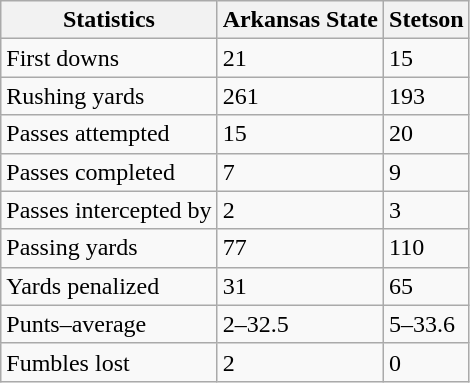<table class="wikitable">
<tr>
<th>Statistics</th>
<th>Arkansas State</th>
<th>Stetson</th>
</tr>
<tr>
<td>First downs</td>
<td>21</td>
<td>15</td>
</tr>
<tr>
<td>Rushing yards</td>
<td>261</td>
<td>193</td>
</tr>
<tr>
<td>Passes attempted</td>
<td>15</td>
<td>20</td>
</tr>
<tr>
<td>Passes completed</td>
<td>7</td>
<td>9</td>
</tr>
<tr>
<td>Passes intercepted by</td>
<td>2</td>
<td>3</td>
</tr>
<tr>
<td>Passing yards</td>
<td>77</td>
<td>110</td>
</tr>
<tr>
<td>Yards penalized</td>
<td>31</td>
<td>65</td>
</tr>
<tr>
<td>Punts–average</td>
<td>2–32.5</td>
<td>5–33.6</td>
</tr>
<tr>
<td>Fumbles lost</td>
<td>2</td>
<td>0</td>
</tr>
</table>
